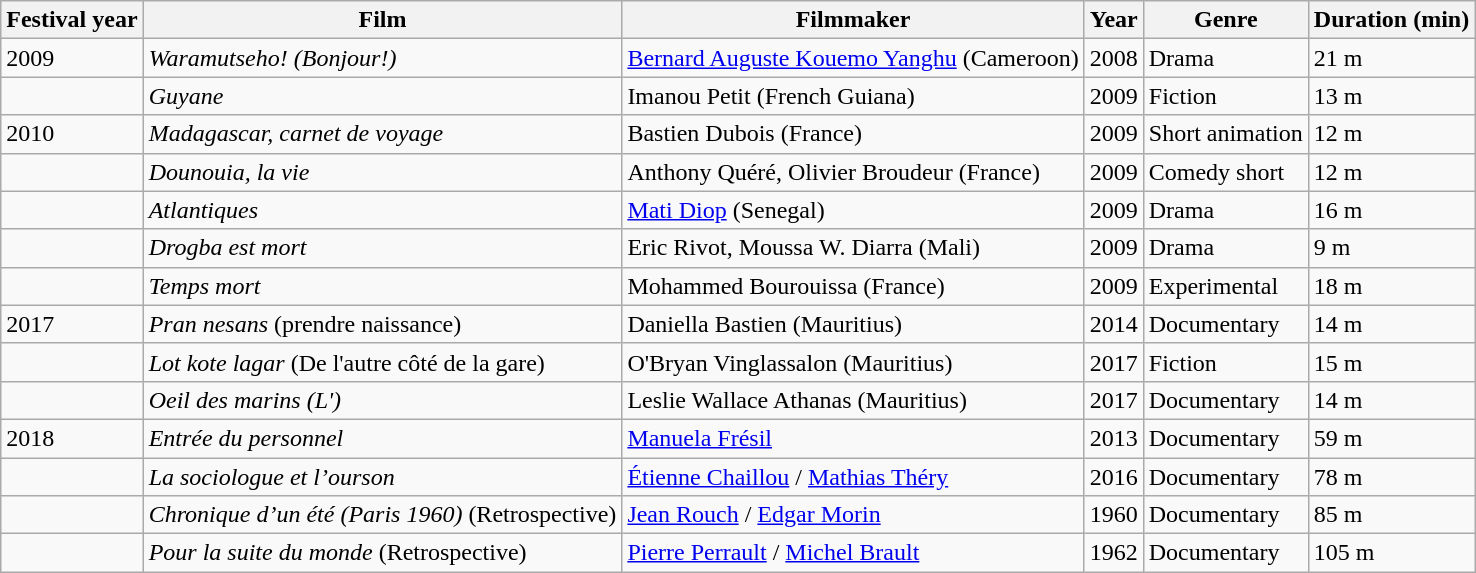<table class="wikitable">
<tr>
<th>Festival year</th>
<th>Film</th>
<th>Filmmaker</th>
<th>Year</th>
<th>Genre</th>
<th>Duration (min)</th>
</tr>
<tr>
<td>2009</td>
<td><em>Waramutseho! (Bonjour!)</em></td>
<td><a href='#'>Bernard Auguste Kouemo Yanghu</a> (Cameroon)</td>
<td>2008</td>
<td>Drama</td>
<td>21 m</td>
</tr>
<tr>
<td></td>
<td><em>Guyane</em></td>
<td>Imanou Petit (French Guiana)</td>
<td>2009</td>
<td>Fiction</td>
<td>13 m</td>
</tr>
<tr>
<td>2010</td>
<td><em>Madagascar, carnet de voyage</em></td>
<td>Bastien Dubois (France)</td>
<td>2009</td>
<td>Short animation</td>
<td>12 m</td>
</tr>
<tr>
<td></td>
<td><em>Dounouia, la vie</em></td>
<td>Anthony Quéré, Olivier Broudeur (France)</td>
<td>2009</td>
<td>Comedy short</td>
<td>12 m</td>
</tr>
<tr>
<td></td>
<td><em>Atlantiques</em></td>
<td><a href='#'>Mati Diop</a> (Senegal)</td>
<td>2009</td>
<td>Drama</td>
<td>16 m</td>
</tr>
<tr>
<td></td>
<td><em>Drogba est mort</em></td>
<td>Eric Rivot, Moussa W. Diarra (Mali)</td>
<td>2009</td>
<td>Drama</td>
<td>9 m</td>
</tr>
<tr>
<td></td>
<td><em>Temps mort</em></td>
<td>Mohammed Bourouissa (France)</td>
<td>2009</td>
<td>Experimental</td>
<td>18 m</td>
</tr>
<tr>
<td>2017</td>
<td><em>Pran nesans</em> (prendre naissance)</td>
<td>Daniella Bastien (Mauritius)</td>
<td>2014</td>
<td>Documentary</td>
<td>14 m</td>
</tr>
<tr>
<td></td>
<td><em>Lot kote lagar</em> (De l'autre côté de la gare)</td>
<td>O'Bryan Vinglassalon (Mauritius)</td>
<td>2017</td>
<td>Fiction</td>
<td>15 m</td>
</tr>
<tr>
<td></td>
<td><em>Oeil des marins (L')</em></td>
<td>Leslie Wallace Athanas (Mauritius)</td>
<td>2017</td>
<td>Documentary</td>
<td>14 m</td>
</tr>
<tr>
<td>2018</td>
<td><em>Entrée du personnel</em></td>
<td><a href='#'>Manuela Frésil</a></td>
<td>2013</td>
<td>Documentary</td>
<td>59 m</td>
</tr>
<tr>
<td></td>
<td><em>La sociologue et l’ourson</em></td>
<td><a href='#'>Étienne Chaillou</a> / <a href='#'>Mathias Théry</a></td>
<td>2016</td>
<td>Documentary</td>
<td>78 m</td>
</tr>
<tr>
<td></td>
<td><em>Chronique d’un été (Paris 1960)</em> (Retrospective)</td>
<td><a href='#'>Jean Rouch</a> / <a href='#'>Edgar Morin</a></td>
<td>1960</td>
<td>Documentary</td>
<td>85 m</td>
</tr>
<tr>
<td></td>
<td><em>Pour la suite du monde</em> (Retrospective)</td>
<td><a href='#'>Pierre Perrault</a> / <a href='#'>Michel Brault</a></td>
<td>1962</td>
<td>Documentary</td>
<td>105 m</td>
</tr>
</table>
